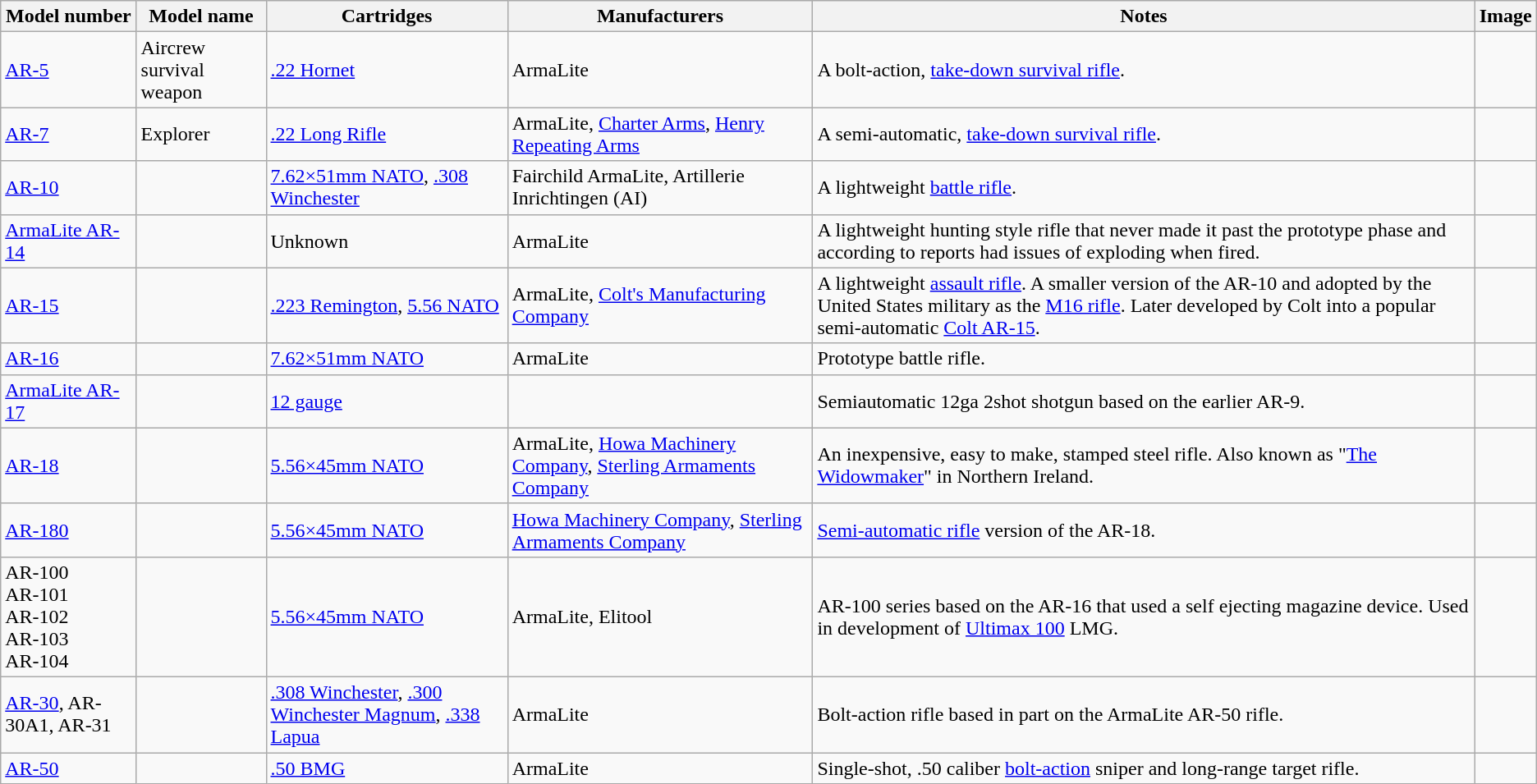<table class="wikitable sortable sticky-header" border="1">
<tr>
<th>Model number</th>
<th>Model name</th>
<th>Cartridges</th>
<th>Manufacturers</th>
<th>Notes</th>
<th>Image</th>
</tr>
<tr>
<td><a href='#'>AR-5</a></td>
<td>Aircrew survival weapon</td>
<td><a href='#'>.22 Hornet</a></td>
<td>ArmaLite</td>
<td>A bolt-action, <a href='#'>take-down survival rifle</a>.</td>
<td></td>
</tr>
<tr>
<td><a href='#'>AR-7</a></td>
<td>Explorer</td>
<td><a href='#'>.22 Long Rifle</a></td>
<td>ArmaLite, <a href='#'>Charter Arms</a>, <a href='#'>Henry Repeating Arms</a></td>
<td>A semi-automatic, <a href='#'>take-down survival rifle</a>.</td>
<td></td>
</tr>
<tr>
<td><a href='#'>AR-10</a></td>
<td></td>
<td><a href='#'>7.62×51mm NATO</a>, <a href='#'>.308 Winchester</a></td>
<td>Fairchild ArmaLite, Artillerie Inrichtingen (AI)</td>
<td>A lightweight <a href='#'>battle rifle</a>.</td>
<td></td>
</tr>
<tr>
<td><a href='#'>ArmaLite AR-14</a></td>
<td></td>
<td>Unknown</td>
<td>ArmaLite</td>
<td>A lightweight hunting style rifle that never made it past the prototype phase and according to reports had issues of exploding when fired.</td>
<td></td>
</tr>
<tr>
<td><a href='#'>AR-15</a></td>
<td></td>
<td><a href='#'>.223 Remington</a>, <a href='#'>5.56 NATO</a></td>
<td>ArmaLite, <a href='#'>Colt's Manufacturing Company</a></td>
<td>A lightweight <a href='#'>assault rifle</a>. A smaller version of the AR-10 and adopted by the United States military as the <a href='#'>M16 rifle</a>. Later developed by Colt into a popular semi-automatic <a href='#'>Colt AR-15</a>.</td>
<td></td>
</tr>
<tr>
<td><a href='#'>AR-16</a></td>
<td></td>
<td><a href='#'>7.62×51mm NATO</a></td>
<td>ArmaLite</td>
<td>Prototype battle rifle.</td>
<td></td>
</tr>
<tr>
<td><a href='#'>ArmaLite AR-17</a></td>
<td></td>
<td><a href='#'>12 gauge</a></td>
<td></td>
<td>Semiautomatic 12ga 2shot shotgun based on the earlier AR-9.</td>
<td></td>
</tr>
<tr>
<td><a href='#'>AR-18</a></td>
<td></td>
<td><a href='#'>5.56×45mm NATO</a></td>
<td>ArmaLite, <a href='#'>Howa Machinery Company</a>, <a href='#'>Sterling Armaments Company</a></td>
<td>An inexpensive, easy to make, stamped steel rifle. Also known as "<a href='#'>The Widowmaker</a>" in Northern Ireland.</td>
<td></td>
</tr>
<tr>
<td><a href='#'>AR-180</a></td>
<td></td>
<td><a href='#'>5.56×45mm NATO</a></td>
<td><a href='#'>Howa Machinery Company</a>, <a href='#'>Sterling Armaments Company</a></td>
<td><a href='#'>Semi-automatic rifle</a> version of the AR-18.</td>
<td></td>
</tr>
<tr>
<td>AR-100<br>AR-101<br>AR-102<br>AR-103<br>AR-104</td>
<td></td>
<td><a href='#'>5.56×45mm NATO</a></td>
<td>ArmaLite, Elitool</td>
<td>AR-100 series based on the AR-16 that used a self ejecting magazine device. Used in development of <a href='#'>Ultimax 100</a> LMG.</td>
<td></td>
</tr>
<tr>
<td><a href='#'>AR-30</a>, AR-30A1, AR-31</td>
<td></td>
<td><a href='#'>.308 Winchester</a>, <a href='#'>.300 Winchester Magnum</a>, <a href='#'>.338 Lapua</a></td>
<td>ArmaLite</td>
<td>Bolt-action rifle based in part on the ArmaLite AR-50 rifle.</td>
<td></td>
</tr>
<tr>
<td><a href='#'>AR-50</a></td>
<td></td>
<td><a href='#'>.50 BMG</a></td>
<td>ArmaLite</td>
<td>Single-shot, .50 caliber <a href='#'>bolt-action</a> sniper and long-range target rifle.</td>
<td><br></td>
</tr>
</table>
